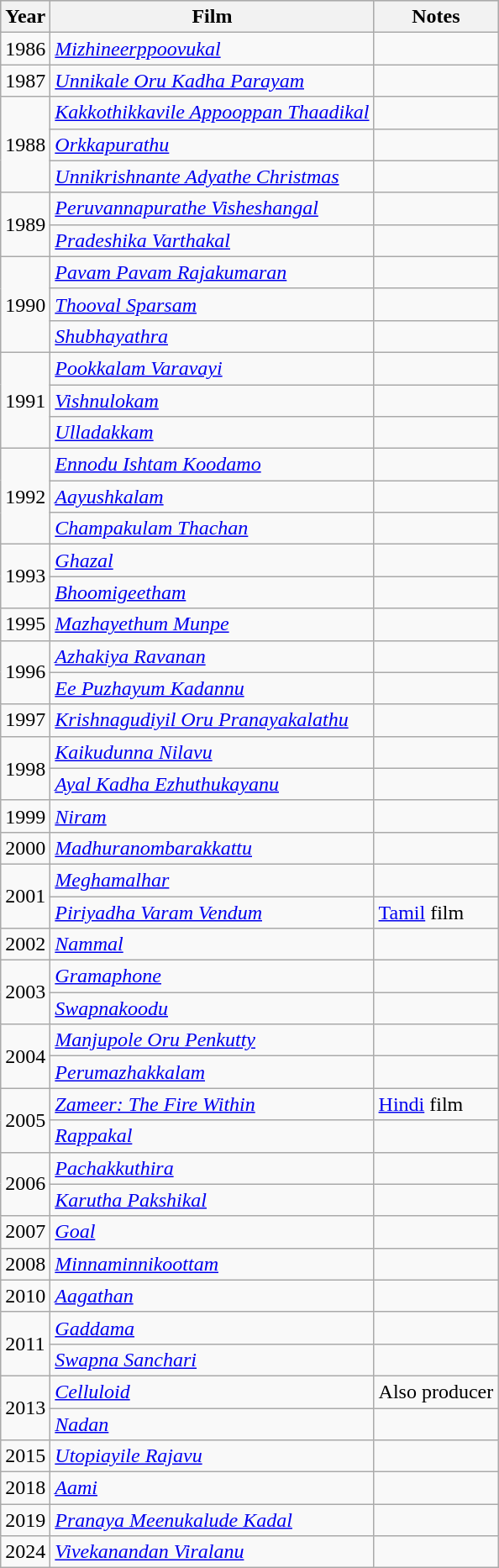<table class="wikitable sortable">
<tr style="background:#ccc; text-align:center;">
<th>Year</th>
<th>Film</th>
<th>Notes</th>
</tr>
<tr>
<td>1986</td>
<td><em><a href='#'>Mizhineerppoovukal</a></em></td>
<td></td>
</tr>
<tr>
<td>1987</td>
<td><em><a href='#'>Unnikale Oru Kadha Parayam</a></em></td>
<td></td>
</tr>
<tr>
<td rowspan="3">1988</td>
<td><em><a href='#'>Kakkothikkavile Appooppan Thaadikal</a></em></td>
<td></td>
</tr>
<tr>
<td><em><a href='#'>Orkkapurathu</a></em></td>
<td></td>
</tr>
<tr>
<td><em><a href='#'>Unnikrishnante Adyathe Christmas</a></em></td>
<td></td>
</tr>
<tr>
<td rowspan="2">1989</td>
<td><em><a href='#'>Peruvannapurathe Visheshangal</a></em></td>
<td></td>
</tr>
<tr>
<td><em><a href='#'>Pradeshika Varthakal</a></em></td>
<td></td>
</tr>
<tr>
<td rowspan="3">1990</td>
<td><em><a href='#'>Pavam Pavam Rajakumaran</a></em></td>
<td></td>
</tr>
<tr>
<td><em><a href='#'>Thooval Sparsam</a></em></td>
<td></td>
</tr>
<tr>
<td><em><a href='#'>Shubhayathra</a></em></td>
<td></td>
</tr>
<tr>
<td rowspan="3">1991</td>
<td><em><a href='#'>Pookkalam Varavayi</a></em></td>
<td></td>
</tr>
<tr>
<td><em><a href='#'>Vishnulokam</a></em></td>
<td></td>
</tr>
<tr>
<td><em><a href='#'>Ulladakkam</a></em></td>
<td></td>
</tr>
<tr>
<td rowspan="3">1992</td>
<td><em><a href='#'>Ennodu Ishtam Koodamo</a></em></td>
<td></td>
</tr>
<tr>
<td><em><a href='#'>Aayushkalam</a></em></td>
<td></td>
</tr>
<tr>
<td><em><a href='#'>Champakulam Thachan</a></em></td>
<td></td>
</tr>
<tr>
<td rowspan="2">1993</td>
<td><em><a href='#'>Ghazal</a></em></td>
<td></td>
</tr>
<tr>
<td><em><a href='#'>Bhoomigeetham</a></em></td>
<td></td>
</tr>
<tr>
<td>1995</td>
<td><em><a href='#'>Mazhayethum Munpe</a></em></td>
<td></td>
</tr>
<tr>
<td rowspan="2">1996</td>
<td><em><a href='#'>Azhakiya Ravanan</a></em></td>
<td></td>
</tr>
<tr>
<td><em><a href='#'>Ee Puzhayum Kadannu</a></em></td>
<td></td>
</tr>
<tr>
<td>1997</td>
<td><em><a href='#'>Krishnagudiyil Oru Pranayakalathu</a></em></td>
<td></td>
</tr>
<tr>
<td rowspan="2">1998</td>
<td><em><a href='#'>Kaikudunna Nilavu</a></em></td>
<td></td>
</tr>
<tr>
<td><em><a href='#'>Ayal Kadha Ezhuthukayanu</a></em></td>
<td></td>
</tr>
<tr>
<td>1999</td>
<td><em><a href='#'>Niram</a></em></td>
<td></td>
</tr>
<tr>
<td>2000</td>
<td><em><a href='#'>Madhuranombarakkattu</a></em></td>
<td></td>
</tr>
<tr>
<td rowspan="2">2001</td>
<td><em><a href='#'>Meghamalhar</a></em></td>
<td></td>
</tr>
<tr>
<td><em><a href='#'>Piriyadha Varam Vendum</a></em></td>
<td><a href='#'>Tamil</a> film</td>
</tr>
<tr>
<td>2002</td>
<td><em><a href='#'>Nammal</a></em></td>
<td></td>
</tr>
<tr>
<td rowspan="2">2003</td>
<td><em><a href='#'>Gramaphone</a></em></td>
<td></td>
</tr>
<tr>
<td><em><a href='#'>Swapnakoodu</a></em></td>
<td></td>
</tr>
<tr>
<td rowspan="2">2004</td>
<td><em><a href='#'>Manjupole Oru Penkutty</a></em></td>
<td></td>
</tr>
<tr>
<td><em><a href='#'>Perumazhakkalam</a></em></td>
<td></td>
</tr>
<tr>
<td rowspan="2">2005</td>
<td><em><a href='#'>Zameer: The Fire Within</a></em></td>
<td><a href='#'>Hindi</a> film</td>
</tr>
<tr>
<td><em><a href='#'>Rappakal</a></em></td>
<td></td>
</tr>
<tr>
<td rowspan="2">2006</td>
<td><em><a href='#'>Pachakkuthira</a></em></td>
<td></td>
</tr>
<tr>
<td><em><a href='#'>Karutha Pakshikal</a></em></td>
<td></td>
</tr>
<tr>
<td>2007</td>
<td><em><a href='#'>Goal</a></em></td>
<td></td>
</tr>
<tr>
<td>2008</td>
<td><em><a href='#'>Minnaminnikoottam</a></em></td>
<td></td>
</tr>
<tr>
<td>2010</td>
<td><em><a href='#'>Aagathan</a></em></td>
<td></td>
</tr>
<tr>
<td rowspan="2">2011</td>
<td><em><a href='#'>Gaddama</a></em></td>
<td></td>
</tr>
<tr>
<td><em><a href='#'>Swapna Sanchari</a></em></td>
<td></td>
</tr>
<tr>
<td rowspan="2">2013</td>
<td><em><a href='#'>Celluloid</a></em></td>
<td>Also producer</td>
</tr>
<tr>
<td><em><a href='#'>Nadan</a></em></td>
<td></td>
</tr>
<tr>
<td>2015</td>
<td><em><a href='#'>Utopiayile Rajavu</a></em></td>
<td></td>
</tr>
<tr>
<td>2018</td>
<td><em><a href='#'>Aami</a></em></td>
<td></td>
</tr>
<tr>
<td>2019</td>
<td><em><a href='#'>Pranaya Meenukalude Kadal</a></em></td>
<td></td>
</tr>
<tr>
<td>2024</td>
<td><em><a href='#'>Vivekanandan Viralanu</a></em></td>
<td></td>
</tr>
</table>
